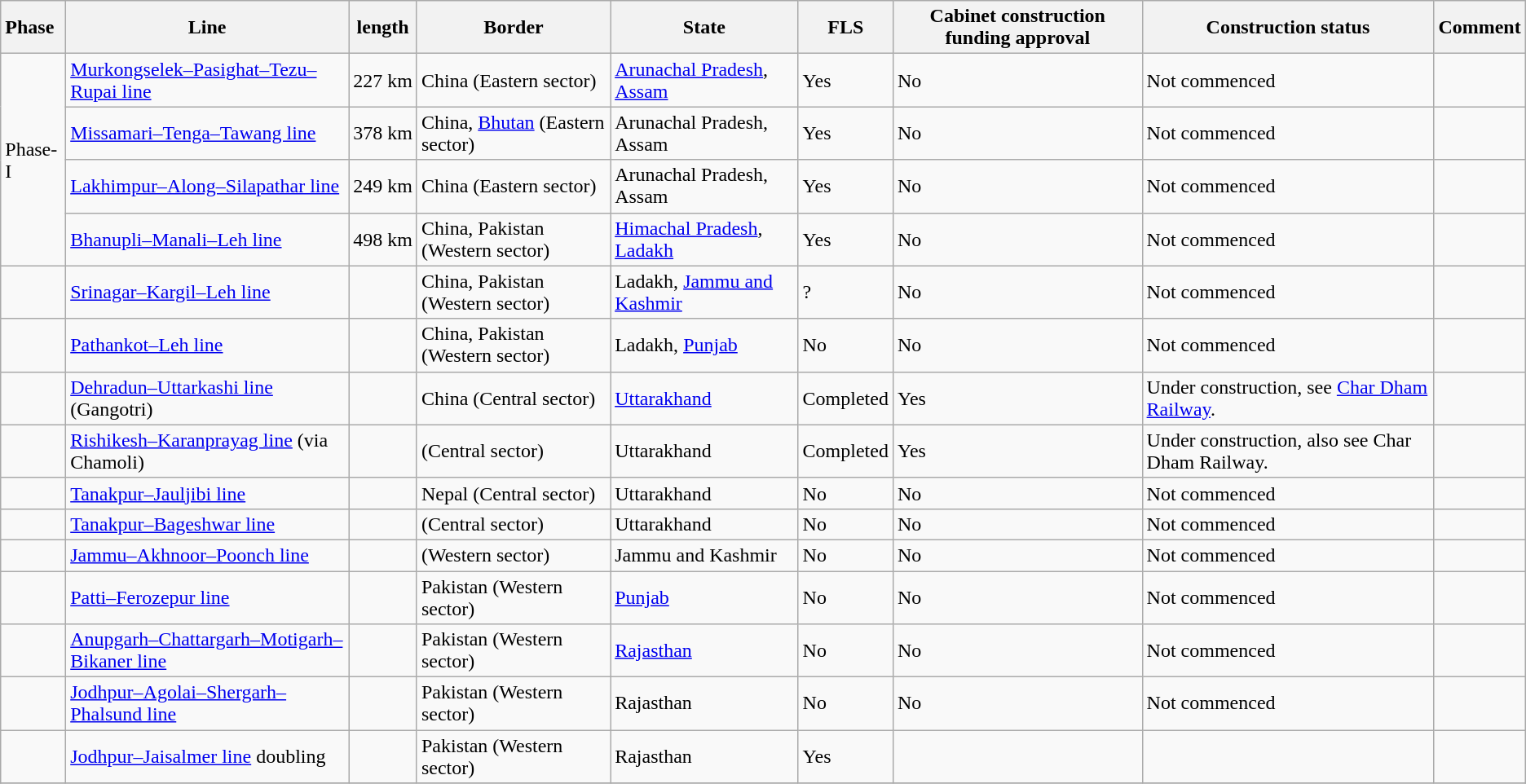<table class="wikitable sortable">
<tr>
<th style="text-align:left;">Phase</th>
<th>Line</th>
<th>length</th>
<th>Border</th>
<th>State</th>
<th>FLS</th>
<th>Cabinet construction funding approval</th>
<th>Construction status</th>
<th>Comment</th>
</tr>
<tr>
<td rowspan="4">Phase-I</td>
<td><a href='#'>Murkongselek–Pasighat–Tezu–Rupai line</a></td>
<td>227 km</td>
<td>China (Eastern sector)</td>
<td><a href='#'>Arunachal Pradesh</a>, <a href='#'>Assam</a> </td>
<td>Yes</td>
<td>No</td>
<td>Not commenced</td>
<td></td>
</tr>
<tr>
<td><a href='#'>Missamari–Tenga–Tawang line</a></td>
<td>378 km</td>
<td>China, <a href='#'>Bhutan</a> (Eastern sector)</td>
<td>Arunachal Pradesh, Assam </td>
<td>Yes</td>
<td>No</td>
<td>Not commenced</td>
<td></td>
</tr>
<tr>
<td><a href='#'>Lakhimpur–Along–Silapathar line</a></td>
<td>249 km</td>
<td>China (Eastern sector)</td>
<td>Arunachal Pradesh, Assam</td>
<td>Yes</td>
<td>No</td>
<td>Not commenced</td>
<td></td>
</tr>
<tr>
<td><a href='#'>Bhanupli–Manali–Leh line</a></td>
<td>498 km</td>
<td>China, Pakistan (Western sector)</td>
<td><a href='#'>Himachal Pradesh</a>, <a href='#'>Ladakh</a></td>
<td>Yes</td>
<td>No</td>
<td>Not commenced</td>
<td></td>
</tr>
<tr>
<td></td>
<td><a href='#'>Srinagar–Kargil–Leh line</a> </td>
<td></td>
<td>China, Pakistan (Western sector)</td>
<td>Ladakh, <a href='#'>Jammu and Kashmir</a></td>
<td>?</td>
<td>No</td>
<td>Not commenced</td>
<td></td>
</tr>
<tr>
<td></td>
<td><a href='#'>Pathankot–Leh line</a></td>
<td></td>
<td>China, Pakistan (Western sector)</td>
<td>Ladakh, <a href='#'>Punjab</a></td>
<td>No</td>
<td>No</td>
<td>Not commenced</td>
<td></td>
</tr>
<tr>
<td></td>
<td><a href='#'>Dehradun–Uttarkashi line</a> (Gangotri)</td>
<td></td>
<td>China (Central sector)</td>
<td><a href='#'>Uttarakhand</a></td>
<td>Completed</td>
<td>Yes</td>
<td>Under construction, see <a href='#'>Char Dham Railway</a>.</td>
<td></td>
</tr>
<tr>
<td></td>
<td><a href='#'>Rishikesh–Karanprayag line</a> (via Chamoli)</td>
<td></td>
<td>(Central sector)</td>
<td>Uttarakhand</td>
<td>Completed</td>
<td>Yes</td>
<td>Under construction, also see Char Dham Railway.</td>
<td></td>
</tr>
<tr>
<td></td>
<td><a href='#'>Tanakpur–Jauljibi line</a></td>
<td></td>
<td>Nepal (Central sector)</td>
<td>Uttarakhand</td>
<td>No</td>
<td>No</td>
<td>Not commenced</td>
<td></td>
</tr>
<tr>
<td></td>
<td><a href='#'>Tanakpur–Bageshwar line</a></td>
<td></td>
<td>(Central sector)</td>
<td>Uttarakhand</td>
<td>No</td>
<td>No</td>
<td>Not commenced</td>
<td></td>
</tr>
<tr>
<td></td>
<td><a href='#'>Jammu–Akhnoor–Poonch line</a></td>
<td></td>
<td>(Western sector)</td>
<td>Jammu and Kashmir</td>
<td>No</td>
<td>No</td>
<td>Not commenced</td>
<td></td>
</tr>
<tr>
<td></td>
<td><a href='#'>Patti–Ferozepur line</a></td>
<td></td>
<td>Pakistan (Western sector)</td>
<td><a href='#'>Punjab</a></td>
<td>No</td>
<td>No</td>
<td>Not commenced</td>
<td></td>
</tr>
<tr>
<td></td>
<td><a href='#'>Anupgarh–Chattargarh–Motigarh–Bikaner line</a></td>
<td></td>
<td>Pakistan (Western sector)</td>
<td><a href='#'>Rajasthan</a></td>
<td>No</td>
<td>No</td>
<td>Not commenced</td>
<td></td>
</tr>
<tr>
<td></td>
<td><a href='#'>Jodhpur–Agolai–Shergarh–Phalsund line</a></td>
<td></td>
<td>Pakistan (Western sector)</td>
<td>Rajasthan</td>
<td>No</td>
<td>No</td>
<td>Not commenced</td>
<td></td>
</tr>
<tr>
<td></td>
<td><a href='#'>Jodhpur–Jaisalmer line</a> doubling</td>
<td></td>
<td>Pakistan (Western sector)</td>
<td>Rajasthan</td>
<td>Yes</td>
<td></td>
<td></td>
<td></td>
</tr>
<tr>
</tr>
</table>
